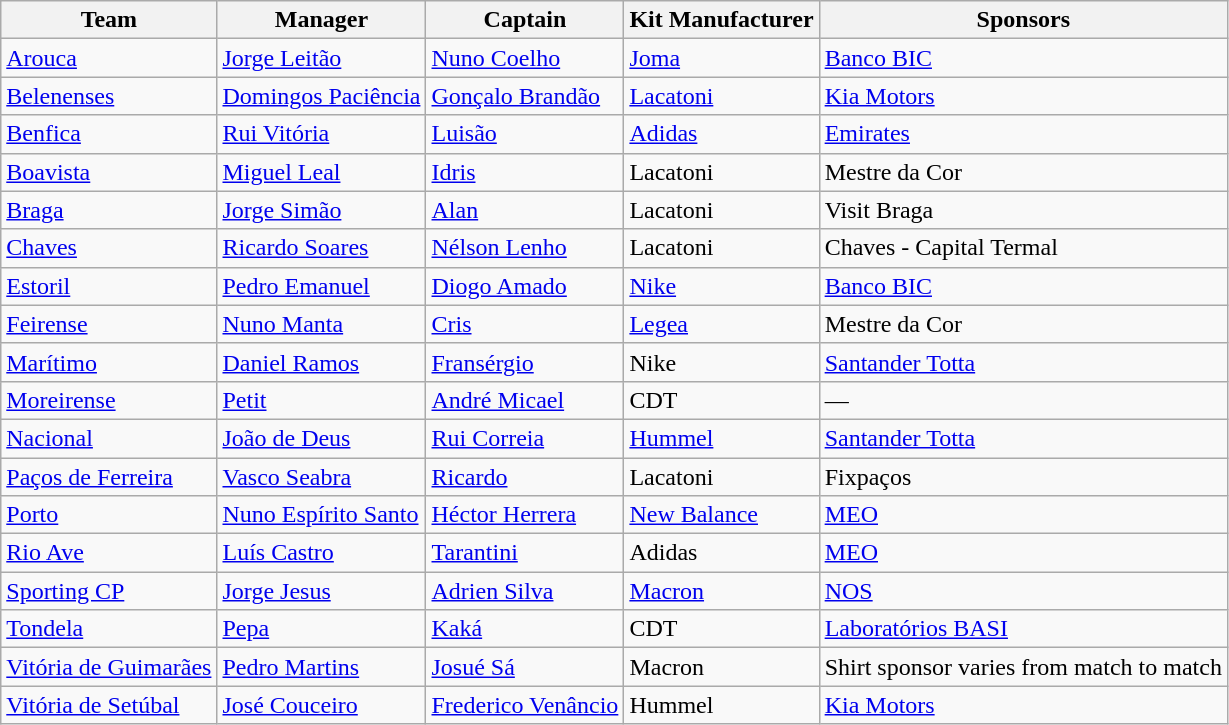<table class="wikitable sortable" style="text-align: left;">
<tr>
<th>Team</th>
<th>Manager</th>
<th>Captain</th>
<th>Kit Manufacturer</th>
<th>Sponsors</th>
</tr>
<tr>
<td><a href='#'>Arouca</a></td>
<td> <a href='#'>Jorge Leitão</a></td>
<td> <a href='#'>Nuno Coelho</a></td>
<td><a href='#'>Joma</a></td>
<td><a href='#'>Banco BIC</a></td>
</tr>
<tr>
<td><a href='#'>Belenenses</a></td>
<td> <a href='#'>Domingos Paciência</a></td>
<td> <a href='#'>Gonçalo Brandão</a></td>
<td><a href='#'>Lacatoni</a></td>
<td><a href='#'>Kia Motors</a></td>
</tr>
<tr>
<td><a href='#'>Benfica</a></td>
<td> <a href='#'>Rui Vitória</a></td>
<td> <a href='#'>Luisão</a></td>
<td><a href='#'>Adidas</a></td>
<td><a href='#'>Emirates</a></td>
</tr>
<tr>
<td><a href='#'>Boavista</a></td>
<td> <a href='#'>Miguel Leal</a></td>
<td> <a href='#'>Idris</a></td>
<td>Lacatoni</td>
<td>Mestre da Cor</td>
</tr>
<tr>
<td><a href='#'>Braga</a></td>
<td> <a href='#'>Jorge Simão</a></td>
<td> <a href='#'>Alan</a></td>
<td>Lacatoni</td>
<td>Visit Braga</td>
</tr>
<tr>
<td><a href='#'>Chaves</a></td>
<td> <a href='#'>Ricardo Soares</a></td>
<td> <a href='#'>Nélson Lenho</a></td>
<td>Lacatoni</td>
<td>Chaves - Capital Termal</td>
</tr>
<tr>
<td><a href='#'>Estoril</a></td>
<td> <a href='#'>Pedro Emanuel</a></td>
<td> <a href='#'>Diogo Amado</a></td>
<td><a href='#'>Nike</a></td>
<td><a href='#'>Banco BIC</a></td>
</tr>
<tr>
<td><a href='#'>Feirense</a></td>
<td> <a href='#'>Nuno Manta</a></td>
<td> <a href='#'>Cris</a></td>
<td><a href='#'>Legea</a></td>
<td>Mestre da Cor</td>
</tr>
<tr>
<td><a href='#'>Marítimo</a></td>
<td> <a href='#'>Daniel Ramos</a></td>
<td> <a href='#'>Fransérgio</a></td>
<td>Nike</td>
<td><a href='#'>Santander Totta</a></td>
</tr>
<tr>
<td><a href='#'>Moreirense</a></td>
<td> <a href='#'>Petit</a></td>
<td> <a href='#'>André Micael</a></td>
<td>CDT</td>
<td>—</td>
</tr>
<tr>
<td><a href='#'>Nacional</a></td>
<td> <a href='#'>João de Deus</a></td>
<td> <a href='#'>Rui Correia</a></td>
<td><a href='#'>Hummel</a></td>
<td><a href='#'>Santander Totta</a></td>
</tr>
<tr>
<td><a href='#'>Paços de Ferreira</a></td>
<td> <a href='#'>Vasco Seabra</a></td>
<td> <a href='#'>Ricardo</a></td>
<td>Lacatoni</td>
<td>Fixpaços</td>
</tr>
<tr>
<td><a href='#'>Porto</a></td>
<td> <a href='#'>Nuno Espírito Santo</a></td>
<td> <a href='#'>Héctor Herrera</a></td>
<td><a href='#'>New Balance</a></td>
<td><a href='#'>MEO</a></td>
</tr>
<tr>
<td><a href='#'>Rio Ave</a></td>
<td> <a href='#'>Luís Castro</a></td>
<td> <a href='#'>Tarantini</a></td>
<td>Adidas</td>
<td><a href='#'>MEO</a></td>
</tr>
<tr>
<td><a href='#'>Sporting CP</a></td>
<td> <a href='#'>Jorge Jesus</a></td>
<td> <a href='#'>Adrien Silva</a></td>
<td><a href='#'>Macron</a></td>
<td><a href='#'>NOS</a></td>
</tr>
<tr>
<td><a href='#'>Tondela</a></td>
<td> <a href='#'>Pepa</a></td>
<td> <a href='#'>Kaká</a></td>
<td>CDT</td>
<td><a href='#'>Laboratórios BASI</a></td>
</tr>
<tr>
<td><a href='#'>Vitória de Guimarães</a></td>
<td> <a href='#'>Pedro Martins</a></td>
<td> <a href='#'>Josué Sá</a></td>
<td>Macron</td>
<td>Shirt sponsor varies from match to match</td>
</tr>
<tr>
<td><a href='#'>Vitória de Setúbal</a></td>
<td> <a href='#'>José Couceiro</a></td>
<td> <a href='#'>Frederico Venâncio</a></td>
<td>Hummel</td>
<td><a href='#'>Kia Motors</a></td>
</tr>
</table>
